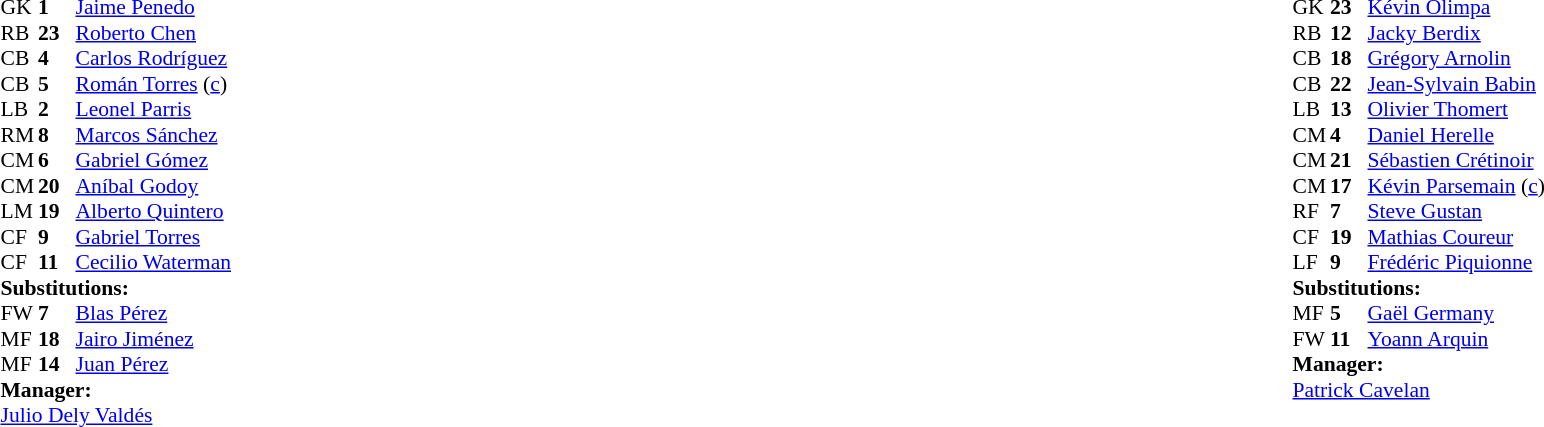<table width="100%">
<tr>
<td valign="top" width="50%"><br><table style="font-size: 90%" cellspacing="0" cellpadding="0">
<tr>
<th width="25"></th>
<th width="25"></th>
</tr>
<tr>
<td>GK</td>
<td><strong>1</strong></td>
<td><a href='#'>Jaime Penedo</a></td>
</tr>
<tr>
<td>RB</td>
<td><strong>23</strong></td>
<td><a href='#'>Roberto Chen</a></td>
</tr>
<tr>
<td>CB</td>
<td><strong>4</strong></td>
<td><a href='#'>Carlos Rodríguez</a></td>
</tr>
<tr>
<td>CB</td>
<td><strong>5</strong></td>
<td><a href='#'>Román Torres</a> (<a href='#'>c</a>)</td>
</tr>
<tr>
<td>LB</td>
<td><strong>2</strong></td>
<td><a href='#'>Leonel Parris</a></td>
</tr>
<tr>
<td>RM</td>
<td><strong>8</strong></td>
<td><a href='#'>Marcos Sánchez</a></td>
</tr>
<tr>
<td>CM</td>
<td><strong>6</strong></td>
<td><a href='#'>Gabriel Gómez</a></td>
</tr>
<tr>
<td>CM</td>
<td><strong>20</strong></td>
<td><a href='#'>Aníbal Godoy</a></td>
</tr>
<tr>
<td>LM</td>
<td><strong>19</strong></td>
<td><a href='#'>Alberto Quintero</a></td>
<td></td>
<td></td>
</tr>
<tr>
<td>CF</td>
<td><strong>9</strong></td>
<td><a href='#'>Gabriel Torres</a></td>
<td></td>
<td></td>
</tr>
<tr>
<td>CF</td>
<td><strong>11</strong></td>
<td><a href='#'>Cecilio Waterman</a></td>
<td></td>
<td></td>
</tr>
<tr>
<td colspan=3><strong>Substitutions:</strong></td>
</tr>
<tr>
<td>FW</td>
<td><strong>7</strong></td>
<td><a href='#'>Blas Pérez</a></td>
<td></td>
<td></td>
</tr>
<tr>
<td>MF</td>
<td><strong>18</strong></td>
<td><a href='#'>Jairo Jiménez</a></td>
<td></td>
<td></td>
</tr>
<tr>
<td>MF</td>
<td><strong>14</strong></td>
<td><a href='#'>Juan Pérez</a></td>
<td></td>
<td></td>
</tr>
<tr>
<td colspan=3><strong>Manager:</strong></td>
</tr>
<tr>
<td colspan=3><a href='#'>Julio Dely Valdés</a></td>
</tr>
</table>
</td>
<td valign="top"></td>
<td valign="top" width="50%"><br><table style="font-size: 90%" cellspacing="0" cellpadding="0" align="center">
<tr>
<th width=25></th>
<th width=25></th>
</tr>
<tr>
<td>GK</td>
<td><strong>23</strong></td>
<td><a href='#'>Kévin Olimpa</a></td>
</tr>
<tr>
<td>RB</td>
<td><strong>12</strong></td>
<td><a href='#'>Jacky Berdix</a></td>
<td></td>
</tr>
<tr>
<td>CB</td>
<td><strong>18</strong></td>
<td><a href='#'>Grégory Arnolin</a></td>
</tr>
<tr>
<td>CB</td>
<td><strong>22</strong></td>
<td><a href='#'>Jean-Sylvain Babin</a></td>
</tr>
<tr>
<td>LB</td>
<td><strong>13</strong></td>
<td><a href='#'>Olivier Thomert</a></td>
</tr>
<tr>
<td>CM</td>
<td><strong>4</strong></td>
<td><a href='#'>Daniel Herelle</a></td>
<td></td>
</tr>
<tr>
<td>CM</td>
<td><strong>21</strong></td>
<td><a href='#'>Sébastien Crétinoir</a></td>
</tr>
<tr>
<td>CM</td>
<td><strong>17</strong></td>
<td><a href='#'>Kévin Parsemain</a> (<a href='#'>c</a>)</td>
</tr>
<tr>
<td>RF</td>
<td><strong>7</strong></td>
<td><a href='#'>Steve Gustan</a></td>
</tr>
<tr>
<td>CF</td>
<td><strong>19</strong></td>
<td><a href='#'>Mathias Coureur</a></td>
<td></td>
<td></td>
</tr>
<tr>
<td>LF</td>
<td><strong>9</strong></td>
<td><a href='#'>Frédéric Piquionne</a></td>
<td></td>
<td></td>
</tr>
<tr>
<td colspan=3><strong>Substitutions:</strong></td>
</tr>
<tr>
<td>MF</td>
<td><strong>5</strong></td>
<td><a href='#'>Gaël Germany</a></td>
<td></td>
<td></td>
</tr>
<tr>
<td>FW</td>
<td><strong>11</strong></td>
<td><a href='#'>Yoann Arquin</a></td>
<td></td>
<td></td>
</tr>
<tr>
<td colspan=3><strong>Manager:</strong></td>
</tr>
<tr>
<td colspan=3><a href='#'>Patrick Cavelan</a></td>
</tr>
</table>
</td>
</tr>
</table>
